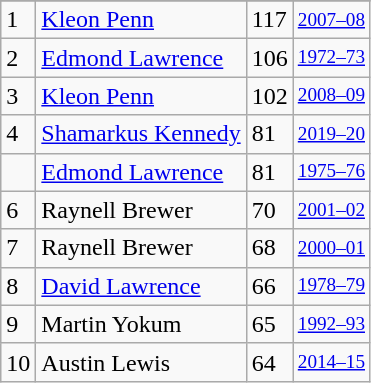<table class="wikitable">
<tr>
</tr>
<tr>
<td>1</td>
<td><a href='#'>Kleon Penn</a></td>
<td>117</td>
<td style="font-size:80%;"><a href='#'>2007–08</a></td>
</tr>
<tr>
<td>2</td>
<td><a href='#'>Edmond Lawrence</a></td>
<td>106</td>
<td style="font-size:80%;"><a href='#'>1972–73</a></td>
</tr>
<tr>
<td>3</td>
<td><a href='#'>Kleon Penn</a></td>
<td>102</td>
<td style="font-size:80%;"><a href='#'>2008–09</a></td>
</tr>
<tr>
<td>4</td>
<td><a href='#'>Shamarkus Kennedy</a></td>
<td>81</td>
<td style="font-size:80%;"><a href='#'>2019–20</a></td>
</tr>
<tr>
<td></td>
<td><a href='#'>Edmond Lawrence</a></td>
<td>81</td>
<td style="font-size:80%;"><a href='#'>1975–76</a></td>
</tr>
<tr>
<td>6</td>
<td>Raynell Brewer</td>
<td>70</td>
<td style="font-size:80%;"><a href='#'>2001–02</a></td>
</tr>
<tr>
<td>7</td>
<td>Raynell Brewer</td>
<td>68</td>
<td style="font-size:80%;"><a href='#'>2000–01</a></td>
</tr>
<tr>
<td>8</td>
<td><a href='#'>David Lawrence</a></td>
<td>66</td>
<td style="font-size:80%;"><a href='#'>1978–79</a></td>
</tr>
<tr>
<td>9</td>
<td>Martin Yokum</td>
<td>65</td>
<td style="font-size:80%;"><a href='#'>1992–93</a></td>
</tr>
<tr>
<td>10</td>
<td>Austin Lewis</td>
<td>64</td>
<td style="font-size:80%;"><a href='#'>2014–15</a></td>
</tr>
</table>
